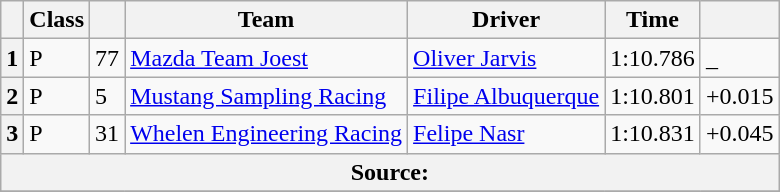<table class="wikitable">
<tr>
<th scope="col"></th>
<th scope="col">Class</th>
<th scope="col"></th>
<th scope="col">Team</th>
<th scope="col">Driver</th>
<th scope="col">Time</th>
<th scope="col"></th>
</tr>
<tr>
<th scope="row">1</th>
<td>P</td>
<td>77</td>
<td><a href='#'>Mazda Team Joest</a></td>
<td><a href='#'>Oliver Jarvis</a></td>
<td>1:10.786</td>
<td>_</td>
</tr>
<tr>
<th scope="row">2</th>
<td>P</td>
<td>5</td>
<td><a href='#'>Mustang Sampling Racing</a></td>
<td><a href='#'>Filipe Albuquerque</a></td>
<td>1:10.801</td>
<td>+0.015</td>
</tr>
<tr>
<th scope="row">3</th>
<td>P</td>
<td>31</td>
<td><a href='#'>Whelen Engineering Racing</a></td>
<td><a href='#'>Felipe Nasr</a></td>
<td>1:10.831</td>
<td>+0.045</td>
</tr>
<tr>
<th colspan="7">Source:</th>
</tr>
<tr>
</tr>
</table>
